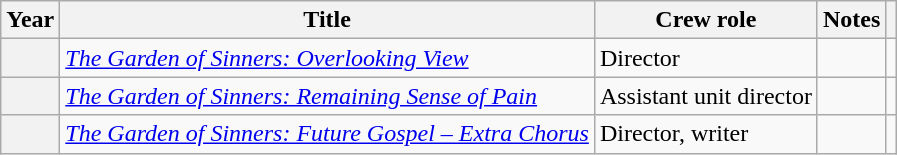<table class="wikitable sortable plainrowheaders">
<tr>
<th scope="col">Year</th>
<th scope="col">Title</th>
<th scope="col">Crew role</th>
<th class="unsortable">Notes</th>
<th class="unsortable"></th>
</tr>
<tr>
<th scope="row"></th>
<td><em><a href='#'>The Garden of Sinners: Overlooking View</a></em></td>
<td>Director</td>
<td></td>
<td style="text-align:center;"></td>
</tr>
<tr>
<th scope="row"></th>
<td><em><a href='#'>The Garden of Sinners: Remaining Sense of Pain</a></em></td>
<td>Assistant unit director</td>
<td></td>
<td style="text-align:center;"></td>
</tr>
<tr>
<th scope="row"></th>
<td><em><a href='#'>The Garden of Sinners: Future Gospel – Extra Chorus</a></em></td>
<td>Director, writer</td>
<td></td>
<td style="text-align:center;"></td>
</tr>
</table>
